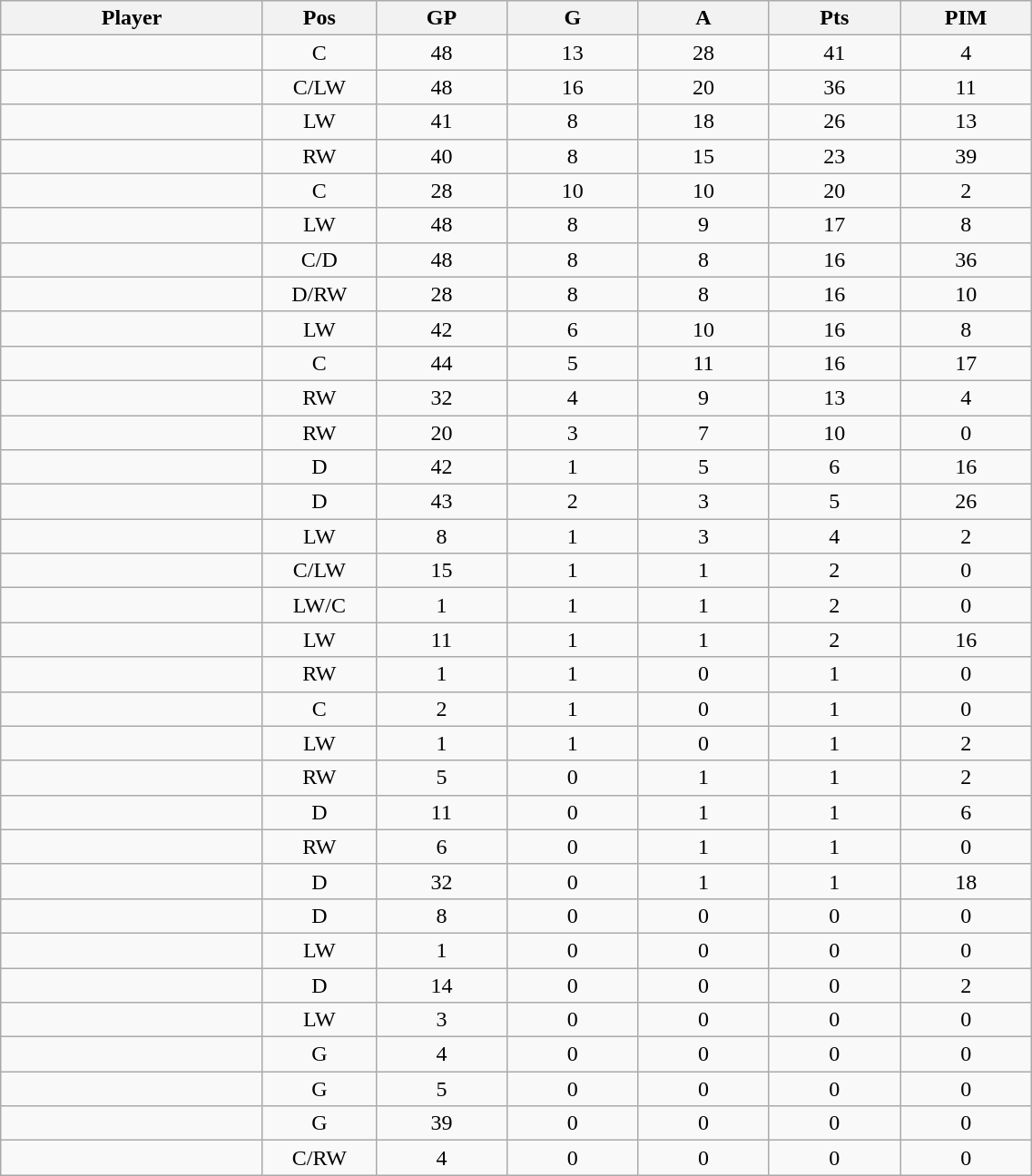<table class="wikitable sortable" width="60%">
<tr ALIGN="center">
<th bgcolor="#DDDDFF" width="10%">Player</th>
<th bgcolor="#DDDDFF" width="3%" title="Position">Pos</th>
<th bgcolor="#DDDDFF" width="5%" title="Games played">GP</th>
<th bgcolor="#DDDDFF" width="5%" title="Goals">G</th>
<th bgcolor="#DDDDFF" width="5%" title="Assists">A</th>
<th bgcolor="#DDDDFF" width="5%" title="Points">Pts</th>
<th bgcolor="#DDDDFF" width="5%" title="Penalties in Minutes">PIM</th>
</tr>
<tr align="center">
<td align="right"></td>
<td>C</td>
<td>48</td>
<td>13</td>
<td>28</td>
<td>41</td>
<td>4</td>
</tr>
<tr align="center">
<td align="right"></td>
<td>C/LW</td>
<td>48</td>
<td>16</td>
<td>20</td>
<td>36</td>
<td>11</td>
</tr>
<tr align="center">
<td align="right"></td>
<td>LW</td>
<td>41</td>
<td>8</td>
<td>18</td>
<td>26</td>
<td>13</td>
</tr>
<tr align="center">
<td align="right"></td>
<td>RW</td>
<td>40</td>
<td>8</td>
<td>15</td>
<td>23</td>
<td>39</td>
</tr>
<tr align="center">
<td align="right"></td>
<td>C</td>
<td>28</td>
<td>10</td>
<td>10</td>
<td>20</td>
<td>2</td>
</tr>
<tr align="center">
<td align="right"></td>
<td>LW</td>
<td>48</td>
<td>8</td>
<td>9</td>
<td>17</td>
<td>8</td>
</tr>
<tr align="center">
<td align="right"></td>
<td>C/D</td>
<td>48</td>
<td>8</td>
<td>8</td>
<td>16</td>
<td>36</td>
</tr>
<tr align="center">
<td align="right"></td>
<td>D/RW</td>
<td>28</td>
<td>8</td>
<td>8</td>
<td>16</td>
<td>10</td>
</tr>
<tr align="center">
<td align="right"></td>
<td>LW</td>
<td>42</td>
<td>6</td>
<td>10</td>
<td>16</td>
<td>8</td>
</tr>
<tr align="center">
<td align="right"></td>
<td>C</td>
<td>44</td>
<td>5</td>
<td>11</td>
<td>16</td>
<td>17</td>
</tr>
<tr align="center">
<td align="right"></td>
<td>RW</td>
<td>32</td>
<td>4</td>
<td>9</td>
<td>13</td>
<td>4</td>
</tr>
<tr align="center">
<td align="right"></td>
<td>RW</td>
<td>20</td>
<td>3</td>
<td>7</td>
<td>10</td>
<td>0</td>
</tr>
<tr align="center">
<td align="right"></td>
<td>D</td>
<td>42</td>
<td>1</td>
<td>5</td>
<td>6</td>
<td>16</td>
</tr>
<tr align="center">
<td align="right"></td>
<td>D</td>
<td>43</td>
<td>2</td>
<td>3</td>
<td>5</td>
<td>26</td>
</tr>
<tr align="center">
<td align="right"></td>
<td>LW</td>
<td>8</td>
<td>1</td>
<td>3</td>
<td>4</td>
<td>2</td>
</tr>
<tr align="center">
<td align="right"></td>
<td>C/LW</td>
<td>15</td>
<td>1</td>
<td>1</td>
<td>2</td>
<td>0</td>
</tr>
<tr align="center">
<td align="right"></td>
<td>LW/C</td>
<td>1</td>
<td>1</td>
<td>1</td>
<td>2</td>
<td>0</td>
</tr>
<tr align="center">
<td align="right"></td>
<td>LW</td>
<td>11</td>
<td>1</td>
<td>1</td>
<td>2</td>
<td>16</td>
</tr>
<tr align="center">
<td align="right"></td>
<td>RW</td>
<td>1</td>
<td>1</td>
<td>0</td>
<td>1</td>
<td>0</td>
</tr>
<tr align="center">
<td align="right"></td>
<td>C</td>
<td>2</td>
<td>1</td>
<td>0</td>
<td>1</td>
<td>0</td>
</tr>
<tr align="center">
<td align="right"></td>
<td>LW</td>
<td>1</td>
<td>1</td>
<td>0</td>
<td>1</td>
<td>2</td>
</tr>
<tr align="center">
<td align="right"></td>
<td>RW</td>
<td>5</td>
<td>0</td>
<td>1</td>
<td>1</td>
<td>2</td>
</tr>
<tr align="center">
<td align="right"></td>
<td>D</td>
<td>11</td>
<td>0</td>
<td>1</td>
<td>1</td>
<td>6</td>
</tr>
<tr align="center">
<td align="right"></td>
<td>RW</td>
<td>6</td>
<td>0</td>
<td>1</td>
<td>1</td>
<td>0</td>
</tr>
<tr align="center">
<td align="right"></td>
<td>D</td>
<td>32</td>
<td>0</td>
<td>1</td>
<td>1</td>
<td>18</td>
</tr>
<tr align="center">
<td align="right"></td>
<td>D</td>
<td>8</td>
<td>0</td>
<td>0</td>
<td>0</td>
<td>0</td>
</tr>
<tr align="center">
<td align="right"></td>
<td>LW</td>
<td>1</td>
<td>0</td>
<td>0</td>
<td>0</td>
<td>0</td>
</tr>
<tr align="center">
<td align="right"></td>
<td>D</td>
<td>14</td>
<td>0</td>
<td>0</td>
<td>0</td>
<td>2</td>
</tr>
<tr align="center">
<td align="right"></td>
<td>LW</td>
<td>3</td>
<td>0</td>
<td>0</td>
<td>0</td>
<td>0</td>
</tr>
<tr align="center">
<td align="right"></td>
<td>G</td>
<td>4</td>
<td>0</td>
<td>0</td>
<td>0</td>
<td>0</td>
</tr>
<tr align="center">
<td align="right"></td>
<td>G</td>
<td>5</td>
<td>0</td>
<td>0</td>
<td>0</td>
<td>0</td>
</tr>
<tr align="center">
<td align="right"></td>
<td>G</td>
<td>39</td>
<td>0</td>
<td>0</td>
<td>0</td>
<td>0</td>
</tr>
<tr align="center">
<td align="right"></td>
<td>C/RW</td>
<td>4</td>
<td>0</td>
<td>0</td>
<td>0</td>
<td>0</td>
</tr>
</table>
